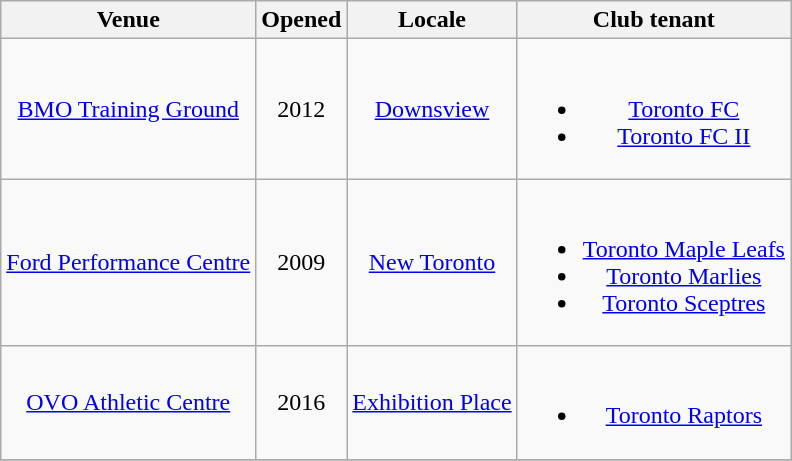<table class="wikitable sortable" style="text-align:center">
<tr>
<th>Venue</th>
<th>Opened</th>
<th>Locale</th>
<th class="unsortable">Club tenant</th>
</tr>
<tr>
<td><a href='#'>BMO Training Ground</a></td>
<td>2012</td>
<td><a href='#'>Downsview</a></td>
<td><br><ul><li><a href='#'>Toronto FC</a></li><li><a href='#'>Toronto FC II</a></li></ul></td>
</tr>
<tr>
<td><a href='#'>Ford Performance Centre</a></td>
<td>2009</td>
<td><a href='#'>New Toronto</a></td>
<td><br><ul><li><a href='#'>Toronto Maple Leafs</a></li><li><a href='#'>Toronto Marlies</a></li><li><a href='#'>Toronto Sceptres</a></li></ul></td>
</tr>
<tr>
<td><a href='#'>OVO Athletic Centre</a></td>
<td>2016</td>
<td><a href='#'>Exhibition Place</a></td>
<td><br><ul><li><a href='#'>Toronto Raptors</a></li></ul></td>
</tr>
<tr>
</tr>
</table>
